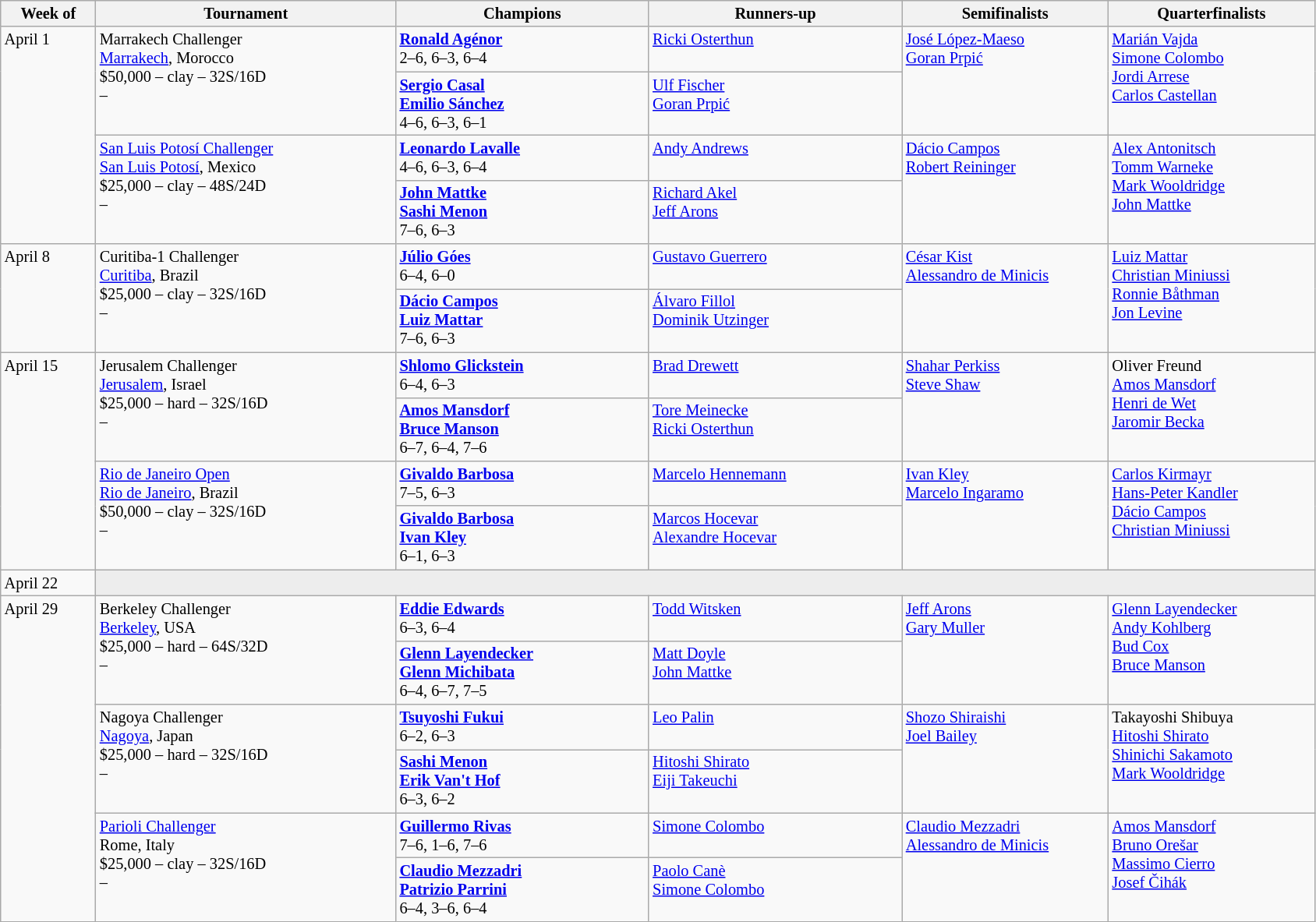<table class="wikitable" style="font-size:85%;">
<tr>
<th width="75">Week of</th>
<th width="250">Tournament</th>
<th width="210">Champions</th>
<th width="210">Runners-up</th>
<th width="170">Semifinalists</th>
<th width="170">Quarterfinalists</th>
</tr>
<tr valign="top">
<td rowspan="4">April 1</td>
<td rowspan="2">Marrakech Challenger<br> <a href='#'>Marrakech</a>, Morocco<br>$50,000 – clay – 32S/16D<br>  – </td>
<td> <strong><a href='#'>Ronald Agénor</a></strong> <br>2–6, 6–3, 6–4</td>
<td> <a href='#'>Ricki Osterthun</a></td>
<td rowspan="2"> <a href='#'>José López-Maeso</a> <br>  <a href='#'>Goran Prpić</a></td>
<td rowspan="2"> <a href='#'>Marián Vajda</a> <br> <a href='#'>Simone Colombo</a> <br> <a href='#'>Jordi Arrese</a> <br>  <a href='#'>Carlos Castellan</a></td>
</tr>
<tr valign="top">
<td> <strong><a href='#'>Sergio Casal</a></strong> <br> <strong><a href='#'>Emilio Sánchez</a></strong><br>4–6, 6–3, 6–1</td>
<td> <a href='#'>Ulf Fischer</a><br>  <a href='#'>Goran Prpić</a></td>
</tr>
<tr valign="top">
<td rowspan="2"><a href='#'>San Luis Potosí Challenger</a><br> <a href='#'>San Luis Potosí</a>, Mexico<br>$25,000 – clay – 48S/24D<br>  – </td>
<td> <strong><a href='#'>Leonardo Lavalle</a></strong> <br>4–6, 6–3, 6–4</td>
<td> <a href='#'>Andy Andrews</a></td>
<td rowspan="2"> <a href='#'>Dácio Campos</a> <br>  <a href='#'>Robert Reininger</a></td>
<td rowspan="2"> <a href='#'>Alex Antonitsch</a> <br> <a href='#'>Tomm Warneke</a> <br> <a href='#'>Mark Wooldridge</a> <br>  <a href='#'>John Mattke</a></td>
</tr>
<tr valign="top">
<td> <strong><a href='#'>John Mattke</a></strong> <br> <strong><a href='#'>Sashi Menon</a></strong><br>7–6, 6–3</td>
<td> <a href='#'>Richard Akel</a><br>  <a href='#'>Jeff Arons</a></td>
</tr>
<tr valign="top">
<td rowspan="2">April 8</td>
<td rowspan="2">Curitiba-1 Challenger<br> <a href='#'>Curitiba</a>, Brazil<br>$25,000 – clay – 32S/16D<br>  – </td>
<td> <strong><a href='#'>Júlio Góes</a></strong> <br>6–4, 6–0</td>
<td> <a href='#'>Gustavo Guerrero</a></td>
<td rowspan="2"> <a href='#'>César Kist</a> <br>  <a href='#'>Alessandro de Minicis</a></td>
<td rowspan="2"> <a href='#'>Luiz Mattar</a> <br> <a href='#'>Christian Miniussi</a> <br> <a href='#'>Ronnie Båthman</a> <br>  <a href='#'>Jon Levine</a></td>
</tr>
<tr valign="top">
<td> <strong><a href='#'>Dácio Campos</a></strong> <br> <strong><a href='#'>Luiz Mattar</a></strong><br>7–6, 6–3</td>
<td> <a href='#'>Álvaro Fillol</a> <br>  <a href='#'>Dominik Utzinger</a></td>
</tr>
<tr valign="top">
<td rowspan="4">April 15</td>
<td rowspan="2">Jerusalem Challenger<br> <a href='#'>Jerusalem</a>, Israel<br>$25,000 – hard – 32S/16D<br>  – </td>
<td> <strong><a href='#'>Shlomo Glickstein</a></strong> <br>6–4, 6–3</td>
<td> <a href='#'>Brad Drewett</a></td>
<td rowspan="2"> <a href='#'>Shahar Perkiss</a> <br>  <a href='#'>Steve Shaw</a></td>
<td rowspan="2"> Oliver Freund <br> <a href='#'>Amos Mansdorf</a> <br> <a href='#'>Henri de Wet</a> <br>  <a href='#'>Jaromir Becka</a></td>
</tr>
<tr valign="top">
<td> <strong><a href='#'>Amos Mansdorf</a></strong> <br> <strong><a href='#'>Bruce Manson</a></strong><br>6–7, 6–4, 7–6</td>
<td> <a href='#'>Tore Meinecke</a><br>  <a href='#'>Ricki Osterthun</a></td>
</tr>
<tr valign="top">
<td rowspan="2"><a href='#'>Rio de Janeiro Open</a><br> <a href='#'>Rio de Janeiro</a>, Brazil<br>$50,000 – clay – 32S/16D<br>  – </td>
<td> <strong><a href='#'>Givaldo Barbosa</a></strong> <br>7–5, 6–3</td>
<td> <a href='#'>Marcelo Hennemann</a></td>
<td rowspan="2"> <a href='#'>Ivan Kley</a> <br>  <a href='#'>Marcelo Ingaramo</a></td>
<td rowspan="2"> <a href='#'>Carlos Kirmayr</a> <br>  <a href='#'>Hans-Peter Kandler</a> <br> <a href='#'>Dácio Campos</a> <br>  <a href='#'>Christian Miniussi</a></td>
</tr>
<tr valign="top">
<td> <strong><a href='#'>Givaldo Barbosa</a></strong> <br> <strong><a href='#'>Ivan Kley</a></strong><br>6–1, 6–3</td>
<td> <a href='#'>Marcos Hocevar</a> <br>  <a href='#'>Alexandre Hocevar</a></td>
</tr>
<tr valign="top">
<td rowspan="1">April 22</td>
<td colspan="5" bgcolor="#ededed"></td>
</tr>
<tr valign="top">
<td rowspan="6">April 29</td>
<td rowspan="2">Berkeley Challenger<br> <a href='#'>Berkeley</a>, USA<br>$25,000 – hard – 64S/32D<br>  – </td>
<td> <strong><a href='#'>Eddie Edwards</a></strong> <br>6–3, 6–4</td>
<td> <a href='#'>Todd Witsken</a></td>
<td rowspan="2"> <a href='#'>Jeff Arons</a> <br>  <a href='#'>Gary Muller</a></td>
<td rowspan="2"> <a href='#'>Glenn Layendecker</a> <br> <a href='#'>Andy Kohlberg</a> <br> <a href='#'>Bud Cox</a> <br>  <a href='#'>Bruce Manson</a></td>
</tr>
<tr valign="top">
<td> <strong><a href='#'>Glenn Layendecker</a></strong> <br> <strong><a href='#'>Glenn Michibata</a></strong><br>6–4, 6–7, 7–5</td>
<td> <a href='#'>Matt Doyle</a> <br>  <a href='#'>John Mattke</a></td>
</tr>
<tr valign="top">
<td rowspan="2">Nagoya Challenger<br> <a href='#'>Nagoya</a>, Japan<br>$25,000 – hard – 32S/16D<br>  – </td>
<td> <strong><a href='#'>Tsuyoshi Fukui</a></strong> <br>6–2, 6–3</td>
<td> <a href='#'>Leo Palin</a></td>
<td rowspan="2"> <a href='#'>Shozo Shiraishi</a> <br>  <a href='#'>Joel Bailey</a></td>
<td rowspan="2"> Takayoshi Shibuya <br> <a href='#'>Hitoshi Shirato</a> <br> <a href='#'>Shinichi Sakamoto</a> <br>  <a href='#'>Mark Wooldridge</a></td>
</tr>
<tr valign="top">
<td> <strong><a href='#'>Sashi Menon</a></strong> <br> <strong><a href='#'>Erik Van't Hof</a></strong><br>6–3, 6–2</td>
<td> <a href='#'>Hitoshi Shirato</a> <br>  <a href='#'>Eiji Takeuchi</a></td>
</tr>
<tr valign="top">
<td rowspan="2"><a href='#'>Parioli Challenger</a><br> Rome, Italy<br>$25,000 – clay – 32S/16D<br>  – </td>
<td> <strong><a href='#'>Guillermo Rivas</a></strong> <br>7–6, 1–6, 7–6</td>
<td> <a href='#'>Simone Colombo</a></td>
<td rowspan="2"> <a href='#'>Claudio Mezzadri</a> <br>  <a href='#'>Alessandro de Minicis</a></td>
<td rowspan="2"> <a href='#'>Amos Mansdorf</a> <br> <a href='#'>Bruno Orešar</a> <br> <a href='#'>Massimo Cierro</a> <br>  <a href='#'>Josef Čihák</a></td>
</tr>
<tr valign="top">
<td> <strong><a href='#'>Claudio Mezzadri</a></strong> <br> <strong><a href='#'>Patrizio Parrini</a></strong><br>6–4, 3–6, 6–4</td>
<td> <a href='#'>Paolo Canè</a> <br>  <a href='#'>Simone Colombo</a></td>
</tr>
</table>
